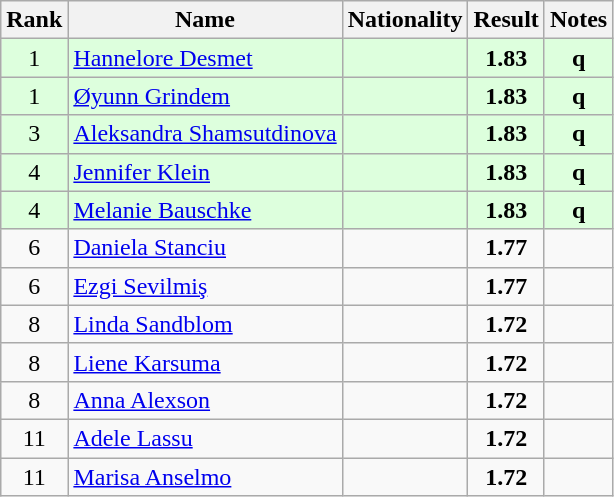<table class="wikitable sortable" style="text-align:center">
<tr>
<th>Rank</th>
<th>Name</th>
<th>Nationality</th>
<th>Result</th>
<th>Notes</th>
</tr>
<tr bgcolor=ddffdd>
<td>1</td>
<td align=left><a href='#'>Hannelore Desmet</a></td>
<td align=left></td>
<td><strong>1.83</strong></td>
<td><strong>q</strong></td>
</tr>
<tr bgcolor=ddffdd>
<td>1</td>
<td align=left><a href='#'>Øyunn Grindem</a></td>
<td align=left></td>
<td><strong>1.83</strong></td>
<td><strong>q</strong></td>
</tr>
<tr bgcolor=ddffdd>
<td>3</td>
<td align=left><a href='#'>Aleksandra Shamsutdinova</a></td>
<td align=left></td>
<td><strong>1.83</strong></td>
<td><strong>q</strong></td>
</tr>
<tr bgcolor=ddffdd>
<td>4</td>
<td align=left><a href='#'>Jennifer Klein</a></td>
<td align=left></td>
<td><strong>1.83</strong></td>
<td><strong>q</strong></td>
</tr>
<tr bgcolor=ddffdd>
<td>4</td>
<td align=left><a href='#'>Melanie Bauschke</a></td>
<td align=left></td>
<td><strong>1.83</strong></td>
<td><strong>q</strong></td>
</tr>
<tr>
<td>6</td>
<td align=left><a href='#'>Daniela Stanciu</a></td>
<td align=left></td>
<td><strong>1.77</strong></td>
<td></td>
</tr>
<tr>
<td>6</td>
<td align=left><a href='#'>Ezgi Sevilmiş</a></td>
<td align=left></td>
<td><strong>1.77</strong></td>
<td></td>
</tr>
<tr>
<td>8</td>
<td align=left><a href='#'>Linda Sandblom</a></td>
<td align=left></td>
<td><strong>1.72</strong></td>
<td></td>
</tr>
<tr>
<td>8</td>
<td align=left><a href='#'>Liene Karsuma</a></td>
<td align=left></td>
<td><strong>1.72</strong></td>
<td></td>
</tr>
<tr>
<td>8</td>
<td align=left><a href='#'>Anna Alexson</a></td>
<td align=left></td>
<td><strong>1.72</strong></td>
<td></td>
</tr>
<tr>
<td>11</td>
<td align=left><a href='#'>Adele Lassu</a></td>
<td align=left></td>
<td><strong>1.72</strong></td>
<td></td>
</tr>
<tr>
<td>11</td>
<td align=left><a href='#'>Marisa Anselmo</a></td>
<td align=left></td>
<td><strong>1.72</strong></td>
<td></td>
</tr>
</table>
